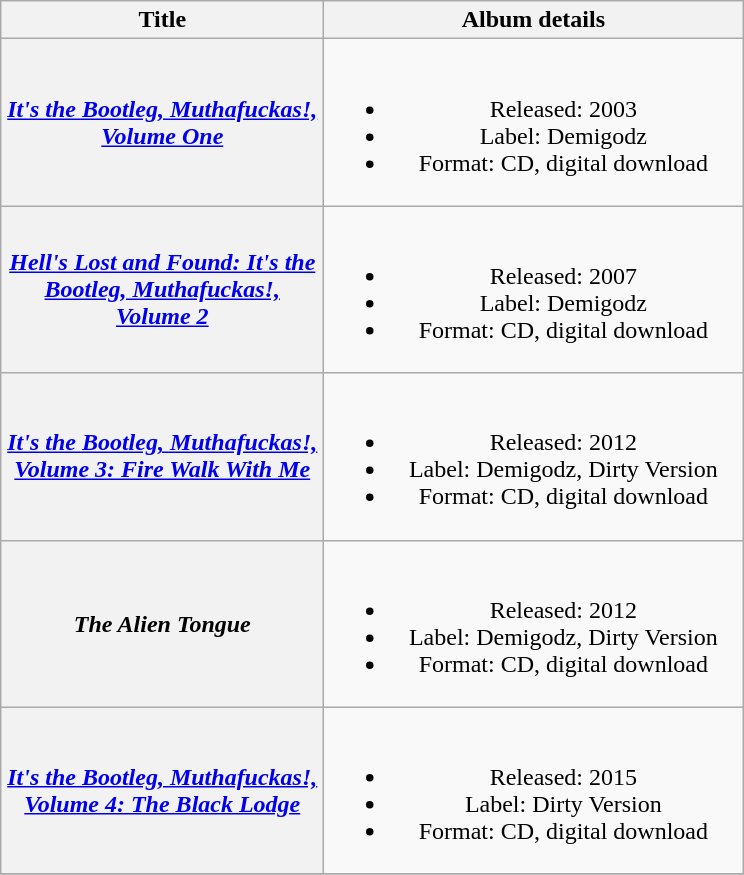<table class="wikitable plainrowheaders" style="text-align:center;">
<tr>
<th scope="col" rowspan="1" style="width:13em;">Title</th>
<th scope="col" rowspan="1" style="width:17em;">Album details</th>
</tr>
<tr>
<th scope="row"><em><a href='#'>It's the Bootleg, Muthafuckas!, Volume One</a></em></th>
<td><br><ul><li>Released: 2003</li><li>Label: Demigodz</li><li>Format: CD, digital download</li></ul></td>
</tr>
<tr>
<th scope="row"><em><a href='#'>Hell's Lost and Found: It's the Bootleg, Muthafuckas!, Volume 2</a></em></th>
<td><br><ul><li>Released: 2007</li><li>Label: Demigodz</li><li>Format: CD, digital download</li></ul></td>
</tr>
<tr>
<th scope="row"><em><a href='#'>It's the Bootleg, Muthafuckas!, Volume 3: Fire Walk With Me</a></em></th>
<td><br><ul><li>Released: 2012</li><li>Label: Demigodz, Dirty Version</li><li>Format: CD, digital download</li></ul></td>
</tr>
<tr>
<th scope="row"><em>The Alien Tongue</em></th>
<td><br><ul><li>Released: 2012</li><li>Label: Demigodz, Dirty Version</li><li>Format: CD, digital download</li></ul></td>
</tr>
<tr>
<th scope="row"><em><a href='#'>It's the Bootleg, Muthafuckas!, Volume 4: The Black Lodge</a></em></th>
<td><br><ul><li>Released: 2015</li><li>Label: Dirty Version</li><li>Format: CD, digital download</li></ul></td>
</tr>
<tr>
</tr>
</table>
